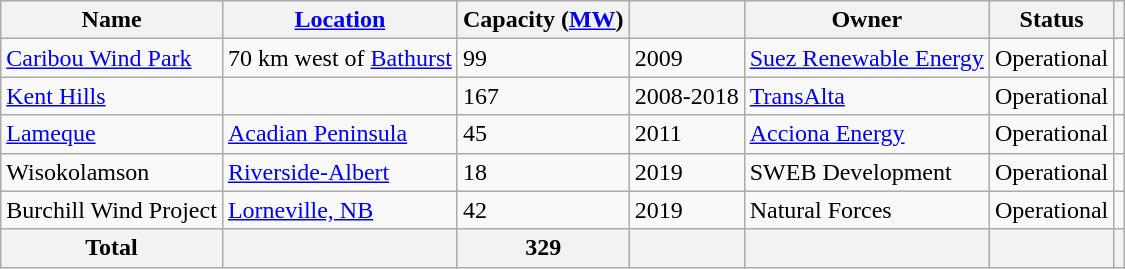<table class="wikitable sortable">
<tr>
<th>Name</th>
<th><a href='#'>Location</a></th>
<th>Capacity (<a href='#'>MW</a>)</th>
<th></th>
<th>Owner</th>
<th>Status</th>
<th class="unsortable"></th>
</tr>
<tr>
<td><a href='#'>Caribou Wind Park</a></td>
<td>70 km west of <a href='#'>Bathurst</a></td>
<td>99</td>
<td>2009</td>
<td><a href='#'>Suez Renewable Energy</a></td>
<td>Operational</td>
<td></td>
</tr>
<tr>
<td><a href='#'>Kent Hills</a></td>
<td></td>
<td>167</td>
<td>2008-2018</td>
<td><a href='#'>TransAlta</a></td>
<td>Operational</td>
<td></td>
</tr>
<tr>
<td><a href='#'>Lameque</a></td>
<td><a href='#'>Acadian Peninsula</a></td>
<td>45</td>
<td>2011</td>
<td><a href='#'>Acciona Energy</a></td>
<td>Operational</td>
<td></td>
</tr>
<tr>
<td>Wisokolamson</td>
<td><a href='#'>Riverside-Albert</a></td>
<td>18</td>
<td>2019</td>
<td>SWEB Development</td>
<td>Operational</td>
<td></td>
</tr>
<tr>
<td>Burchill Wind Project</td>
<td><a href='#'>Lorneville, NB</a></td>
<td>42</td>
<td>2019</td>
<td>Natural Forces</td>
<td>Operational</td>
<td></td>
</tr>
<tr class="sortbottom">
<th>Total</th>
<th></th>
<th>329</th>
<th></th>
<th></th>
<th></th>
<th></th>
</tr>
</table>
